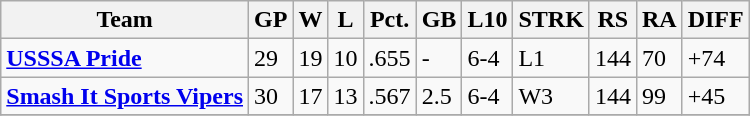<table class="wikitable">
<tr>
<th>Team</th>
<th>GP</th>
<th>W</th>
<th>L</th>
<th>Pct.</th>
<th>GB</th>
<th>L10</th>
<th>STRK</th>
<th>RS</th>
<th>RA</th>
<th>DIFF</th>
</tr>
<tr>
<td><strong><a href='#'>USSSA Pride</a></strong></td>
<td>29</td>
<td>19</td>
<td>10</td>
<td>.655</td>
<td>-</td>
<td>6-4</td>
<td>L1</td>
<td>144</td>
<td>70</td>
<td>+74</td>
</tr>
<tr>
<td><strong><a href='#'>Smash It Sports Vipers</a></strong></td>
<td>30</td>
<td>17</td>
<td>13</td>
<td>.567</td>
<td>2.5</td>
<td>6-4</td>
<td>W3</td>
<td>144</td>
<td>99</td>
<td>+45</td>
</tr>
<tr>
</tr>
</table>
